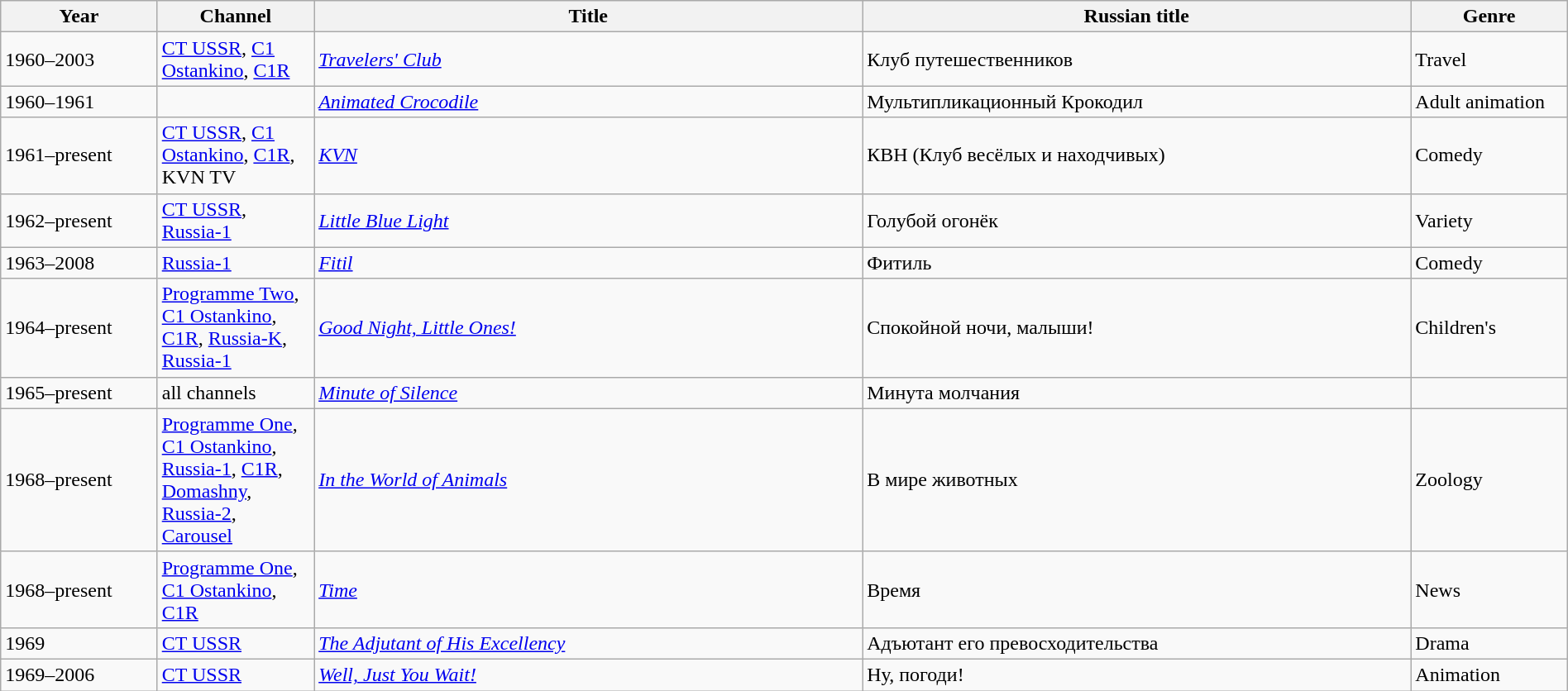<table class="wikitable" width="100%">
<tr>
<th width=10%>Year</th>
<th channel0%>Channel</th>
<th width=35%>Title</th>
<th width=35%>Russian title</th>
<th width=10%>Genre</th>
</tr>
<tr>
<td>1960–2003</td>
<td><a href='#'>CT USSR</a>, <a href='#'>C1 Ostankino</a>, <a href='#'>C1R</a></td>
<td><em><a href='#'>Travelers' Club</a></em></td>
<td>Клуб путешественников</td>
<td>Travel</td>
</tr>
<tr>
<td>1960–1961</td>
<td></td>
<td><em><a href='#'>Animated Crocodile</a></em></td>
<td>Мультипликационный Крокодил</td>
<td>Adult animation</td>
</tr>
<tr>
<td>1961–present</td>
<td><a href='#'>CT USSR</a>, <a href='#'>C1 Ostankino</a>, <a href='#'>C1R</a>, KVN TV</td>
<td><em><a href='#'>KVN</a></em></td>
<td>КВН (Клуб весёлых и находчивых)</td>
<td>Comedy</td>
</tr>
<tr>
<td>1962–present</td>
<td><a href='#'>CT USSR</a>, <a href='#'>Russia-1</a></td>
<td><em><a href='#'>Little Blue Light</a></em></td>
<td>Голубой огонёк</td>
<td>Variety</td>
</tr>
<tr>
<td>1963–2008</td>
<td><a href='#'>Russia-1</a></td>
<td><em><a href='#'>Fitil</a></em></td>
<td>Фитиль</td>
<td>Comedy</td>
</tr>
<tr>
<td>1964–present</td>
<td><a href='#'>Programme Two</a>, <a href='#'>C1 Ostankino</a>, <a href='#'>C1R</a>, <a href='#'>Russia-K</a>, <a href='#'>Russia-1</a></td>
<td><em><a href='#'>Good Night, Little Ones!</a></em></td>
<td>Спокойной ночи, малыши!</td>
<td>Children's</td>
</tr>
<tr>
<td>1965–present</td>
<td>all channels</td>
<td><em><a href='#'>Minute of Silence</a></em></td>
<td>Минута молчания</td>
<td></td>
</tr>
<tr>
<td>1968–present</td>
<td><a href='#'>Programme One</a>, <a href='#'>C1 Ostankino</a>, <a href='#'>Russia-1</a>, <a href='#'>C1R</a>, <a href='#'>Domashny</a>, <a href='#'>Russia-2</a>, <a href='#'>Carousel</a></td>
<td><em><a href='#'>In the World of Animals</a></em></td>
<td>В мире животных</td>
<td>Zoology</td>
</tr>
<tr>
<td>1968–present</td>
<td><a href='#'>Programme One</a>, <a href='#'>C1 Ostankino</a>, <a href='#'>C1R</a></td>
<td><em><a href='#'>Time</a></em></td>
<td>Время</td>
<td>News</td>
</tr>
<tr>
<td>1969</td>
<td><a href='#'>CT USSR</a></td>
<td><em><a href='#'>The Adjutant of His Excellency</a></em></td>
<td>Адъютант его превосходительства</td>
<td>Drama</td>
</tr>
<tr>
<td>1969–2006</td>
<td><a href='#'>CT USSR</a></td>
<td><em><a href='#'>Well, Just You Wait!</a></em></td>
<td>Ну, погоди!</td>
<td>Animation</td>
</tr>
</table>
